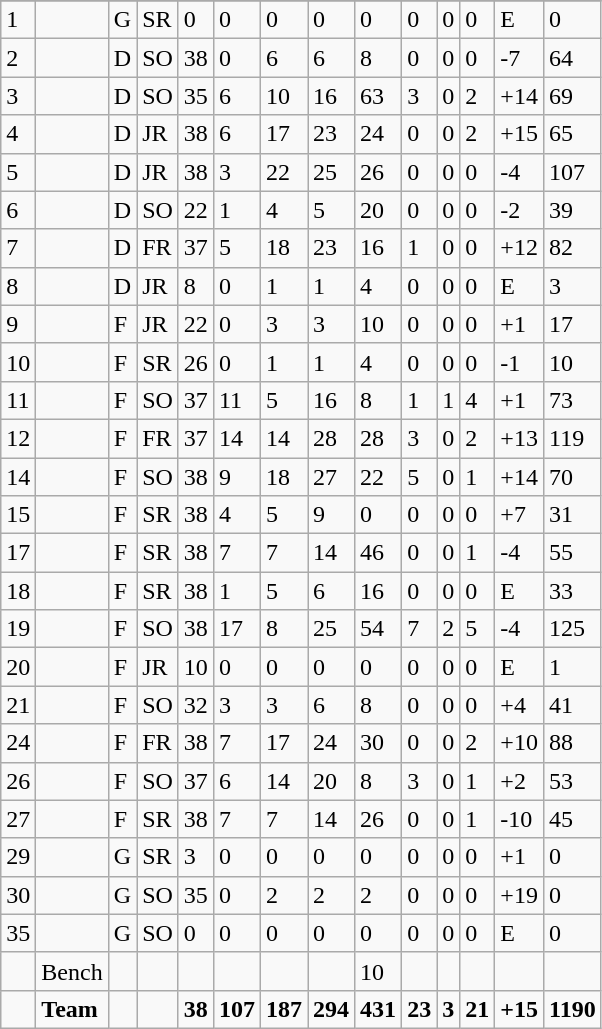<table class="wikitable sortable">
<tr>
</tr>
<tr>
<td>1</td>
<td></td>
<td>G</td>
<td>SR</td>
<td>0</td>
<td>0</td>
<td>0</td>
<td>0</td>
<td>0</td>
<td>0</td>
<td>0</td>
<td>0</td>
<td>E</td>
<td>0</td>
</tr>
<tr>
<td>2</td>
<td></td>
<td>D</td>
<td>SO</td>
<td>38</td>
<td>0</td>
<td>6</td>
<td>6</td>
<td>8</td>
<td>0</td>
<td>0</td>
<td>0</td>
<td>-7</td>
<td>64</td>
</tr>
<tr>
<td>3</td>
<td></td>
<td>D</td>
<td>SO</td>
<td>35</td>
<td>6</td>
<td>10</td>
<td>16</td>
<td>63</td>
<td>3</td>
<td>0</td>
<td>2</td>
<td>+14</td>
<td>69</td>
</tr>
<tr>
<td>4</td>
<td></td>
<td>D</td>
<td>JR</td>
<td>38</td>
<td>6</td>
<td>17</td>
<td>23</td>
<td>24</td>
<td>0</td>
<td>0</td>
<td>2</td>
<td>+15</td>
<td>65</td>
</tr>
<tr>
<td>5</td>
<td></td>
<td>D</td>
<td>JR</td>
<td>38</td>
<td>3</td>
<td>22</td>
<td>25</td>
<td>26</td>
<td>0</td>
<td>0</td>
<td>0</td>
<td>-4</td>
<td>107</td>
</tr>
<tr>
<td>6</td>
<td></td>
<td>D</td>
<td>SO</td>
<td>22</td>
<td>1</td>
<td>4</td>
<td>5</td>
<td>20</td>
<td>0</td>
<td>0</td>
<td>0</td>
<td>-2</td>
<td>39</td>
</tr>
<tr>
<td>7</td>
<td></td>
<td>D</td>
<td>FR</td>
<td>37</td>
<td>5</td>
<td>18</td>
<td>23</td>
<td>16</td>
<td>1</td>
<td>0</td>
<td>0</td>
<td>+12</td>
<td>82</td>
</tr>
<tr>
<td>8</td>
<td></td>
<td>D</td>
<td>JR</td>
<td>8</td>
<td>0</td>
<td>1</td>
<td>1</td>
<td>4</td>
<td>0</td>
<td>0</td>
<td>0</td>
<td>E</td>
<td>3</td>
</tr>
<tr>
<td>9</td>
<td></td>
<td>F</td>
<td>JR</td>
<td>22</td>
<td>0</td>
<td>3</td>
<td>3</td>
<td>10</td>
<td>0</td>
<td>0</td>
<td>0</td>
<td>+1</td>
<td>17</td>
</tr>
<tr>
<td>10</td>
<td></td>
<td>F</td>
<td>SR</td>
<td>26</td>
<td>0</td>
<td>1</td>
<td>1</td>
<td>4</td>
<td>0</td>
<td>0</td>
<td>0</td>
<td>-1</td>
<td>10</td>
</tr>
<tr>
<td>11</td>
<td></td>
<td>F</td>
<td>SO</td>
<td>37</td>
<td>11</td>
<td>5</td>
<td>16</td>
<td>8</td>
<td>1</td>
<td>1</td>
<td>4</td>
<td>+1</td>
<td>73</td>
</tr>
<tr>
<td>12</td>
<td></td>
<td>F</td>
<td>FR</td>
<td>37</td>
<td>14</td>
<td>14</td>
<td>28</td>
<td>28</td>
<td>3</td>
<td>0</td>
<td>2</td>
<td>+13</td>
<td>119</td>
</tr>
<tr>
<td>14</td>
<td></td>
<td>F</td>
<td>SO</td>
<td>38</td>
<td>9</td>
<td>18</td>
<td>27</td>
<td>22</td>
<td>5</td>
<td>0</td>
<td>1</td>
<td>+14</td>
<td>70</td>
</tr>
<tr>
<td>15</td>
<td></td>
<td>F</td>
<td>SR</td>
<td>38</td>
<td>4</td>
<td>5</td>
<td>9</td>
<td>0</td>
<td>0</td>
<td>0</td>
<td>0</td>
<td>+7</td>
<td>31</td>
</tr>
<tr>
<td>17</td>
<td></td>
<td>F</td>
<td>SR</td>
<td>38</td>
<td>7</td>
<td>7</td>
<td>14</td>
<td>46</td>
<td>0</td>
<td>0</td>
<td>1</td>
<td>-4</td>
<td>55</td>
</tr>
<tr>
<td>18</td>
<td></td>
<td>F</td>
<td>SR</td>
<td>38</td>
<td>1</td>
<td>5</td>
<td>6</td>
<td>16</td>
<td>0</td>
<td>0</td>
<td>0</td>
<td>E</td>
<td>33</td>
</tr>
<tr>
<td>19</td>
<td></td>
<td>F</td>
<td>SO</td>
<td>38</td>
<td>17</td>
<td>8</td>
<td>25</td>
<td>54</td>
<td>7</td>
<td>2</td>
<td>5</td>
<td>-4</td>
<td>125</td>
</tr>
<tr>
<td>20</td>
<td></td>
<td>F</td>
<td>JR</td>
<td>10</td>
<td>0</td>
<td>0</td>
<td>0</td>
<td>0</td>
<td>0</td>
<td>0</td>
<td>0</td>
<td>E</td>
<td>1</td>
</tr>
<tr>
<td>21</td>
<td></td>
<td>F</td>
<td>SO</td>
<td>32</td>
<td>3</td>
<td>3</td>
<td>6</td>
<td>8</td>
<td>0</td>
<td>0</td>
<td>0</td>
<td>+4</td>
<td>41</td>
</tr>
<tr>
<td>24</td>
<td></td>
<td>F</td>
<td>FR</td>
<td>38</td>
<td>7</td>
<td>17</td>
<td>24</td>
<td>30</td>
<td>0</td>
<td>0</td>
<td>2</td>
<td>+10</td>
<td>88</td>
</tr>
<tr>
<td>26</td>
<td></td>
<td>F</td>
<td>SO</td>
<td>37</td>
<td>6</td>
<td>14</td>
<td>20</td>
<td>8</td>
<td>3</td>
<td>0</td>
<td>1</td>
<td>+2</td>
<td>53</td>
</tr>
<tr>
<td>27</td>
<td></td>
<td>F</td>
<td>SR</td>
<td>38</td>
<td>7</td>
<td>7</td>
<td>14</td>
<td>26</td>
<td>0</td>
<td>0</td>
<td>1</td>
<td>-10</td>
<td>45</td>
</tr>
<tr>
<td>29</td>
<td></td>
<td>G</td>
<td>SR</td>
<td>3</td>
<td>0</td>
<td>0</td>
<td>0</td>
<td>0</td>
<td>0</td>
<td>0</td>
<td>0</td>
<td>+1</td>
<td>0</td>
</tr>
<tr>
<td>30</td>
<td></td>
<td>G</td>
<td>SO</td>
<td>35</td>
<td>0</td>
<td>2</td>
<td>2</td>
<td>2</td>
<td>0</td>
<td>0</td>
<td>0</td>
<td>+19</td>
<td>0</td>
</tr>
<tr>
<td>35</td>
<td></td>
<td>G</td>
<td>SO</td>
<td>0</td>
<td>0</td>
<td>0</td>
<td>0</td>
<td>0</td>
<td>0</td>
<td>0</td>
<td>0</td>
<td>E</td>
<td>0</td>
</tr>
<tr>
<td></td>
<td>Bench</td>
<td></td>
<td></td>
<td></td>
<td></td>
<td></td>
<td></td>
<td>10</td>
<td></td>
<td></td>
<td></td>
<td></td>
<td></td>
</tr>
<tr class="sortbottom">
<td></td>
<td><strong>Team</strong></td>
<td></td>
<td></td>
<td><strong>38</strong></td>
<td><strong>107</strong></td>
<td><strong>187</strong></td>
<td><strong>294</strong></td>
<td><strong>431</strong></td>
<td><strong>23</strong></td>
<td><strong>3</strong></td>
<td><strong>21</strong></td>
<td><strong>+15</strong></td>
<td><strong>1190</strong></td>
</tr>
</table>
